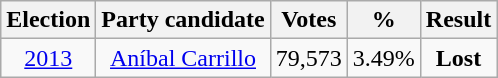<table class=wikitable style=text-align:center>
<tr>
<th>Election</th>
<th>Party candidate</th>
<th><strong>Votes</strong></th>
<th><strong>%</strong></th>
<th>Result</th>
</tr>
<tr>
<td><a href='#'>2013</a></td>
<td><a href='#'>Aníbal Carrillo</a></td>
<td>79,573</td>
<td>3.49%</td>
<td><strong>Lost</strong> </td>
</tr>
</table>
